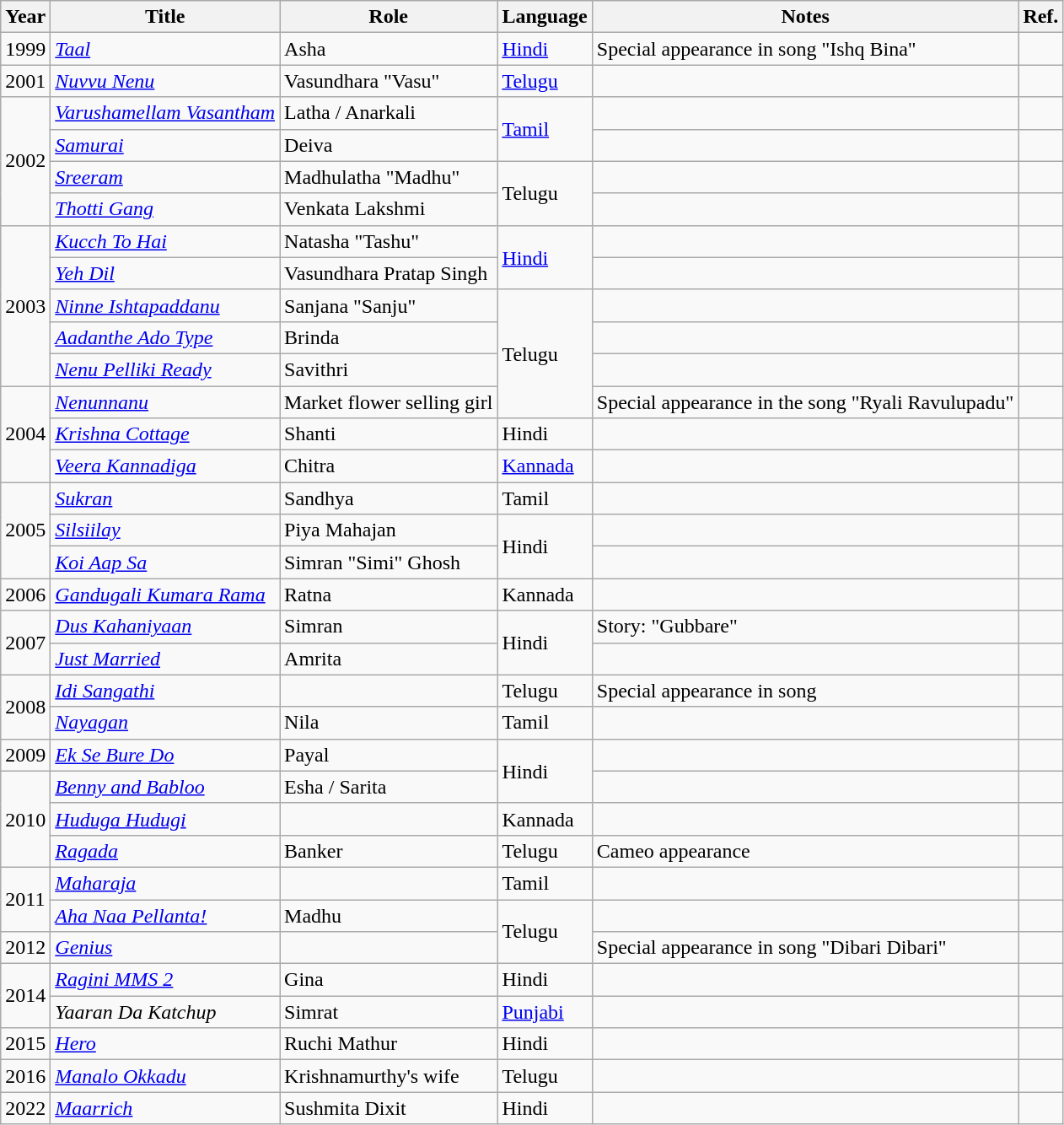<table class="wikitable sortable">
<tr>
<th>Year</th>
<th>Title</th>
<th>Role</th>
<th>Language</th>
<th class="unsortable">Notes</th>
<th class="unsortable">Ref.</th>
</tr>
<tr>
<td>1999</td>
<td><em><a href='#'>Taal</a></em></td>
<td>Asha</td>
<td><a href='#'>Hindi</a></td>
<td>Special appearance in song "Ishq Bina"</td>
<td></td>
</tr>
<tr>
<td>2001</td>
<td><em><a href='#'>Nuvvu Nenu</a></em></td>
<td>Vasundhara "Vasu"</td>
<td><a href='#'>Telugu</a></td>
<td></td>
<td></td>
</tr>
<tr>
<td rowspan="4">2002</td>
<td><em><a href='#'>Varushamellam Vasantham</a></em></td>
<td>Latha / Anarkali</td>
<td rowspan="2"><a href='#'>Tamil</a></td>
<td></td>
<td></td>
</tr>
<tr>
<td><em><a href='#'>Samurai</a></em></td>
<td>Deiva</td>
<td></td>
<td></td>
</tr>
<tr>
<td><em><a href='#'>Sreeram</a></em></td>
<td>Madhulatha "Madhu"</td>
<td rowspan="2">Telugu</td>
<td></td>
<td></td>
</tr>
<tr>
<td><em><a href='#'>Thotti Gang</a></em></td>
<td>Venkata Lakshmi</td>
<td></td>
<td></td>
</tr>
<tr>
<td rowspan="5">2003</td>
<td><em><a href='#'>Kucch To Hai</a></em></td>
<td>Natasha "Tashu"</td>
<td rowspan="2"><a href='#'>Hindi</a></td>
<td></td>
<td></td>
</tr>
<tr>
<td><em><a href='#'>Yeh Dil</a></em></td>
<td>Vasundhara Pratap Singh</td>
<td></td>
<td></td>
</tr>
<tr>
<td><em><a href='#'>Ninne Ishtapaddanu</a></em></td>
<td>Sanjana "Sanju"</td>
<td rowspan="4">Telugu</td>
<td></td>
<td></td>
</tr>
<tr>
<td><em><a href='#'>Aadanthe Ado Type</a></em></td>
<td>Brinda</td>
<td></td>
<td></td>
</tr>
<tr>
<td><em><a href='#'>Nenu Pelliki Ready</a></em></td>
<td>Savithri</td>
<td></td>
<td></td>
</tr>
<tr>
<td rowspan="3">2004</td>
<td><em><a href='#'>Nenunnanu</a></em></td>
<td>Market flower selling girl</td>
<td>Special appearance in the song 	"Ryali Ravulupadu"</td>
<td></td>
</tr>
<tr>
<td><em><a href='#'>Krishna Cottage</a></em></td>
<td>Shanti</td>
<td>Hindi</td>
<td></td>
<td></td>
</tr>
<tr>
<td><em><a href='#'>Veera Kannadiga</a></em></td>
<td>Chitra</td>
<td><a href='#'>Kannada</a></td>
<td></td>
<td></td>
</tr>
<tr>
<td rowspan="3">2005</td>
<td><em><a href='#'>Sukran</a></em></td>
<td>Sandhya</td>
<td>Tamil</td>
<td></td>
<td></td>
</tr>
<tr>
<td><em><a href='#'>Silsiilay</a></em></td>
<td>Piya Mahajan</td>
<td rowspan="2">Hindi</td>
<td></td>
<td></td>
</tr>
<tr>
<td><em><a href='#'>Koi Aap Sa</a></em></td>
<td>Simran "Simi" Ghosh</td>
<td></td>
<td></td>
</tr>
<tr>
<td>2006</td>
<td><em><a href='#'>Gandugali Kumara Rama</a></em></td>
<td>Ratna</td>
<td>Kannada</td>
<td></td>
<td></td>
</tr>
<tr>
<td rowspan="2">2007</td>
<td><em><a href='#'>Dus Kahaniyaan</a></em></td>
<td>Simran</td>
<td rowspan="2">Hindi</td>
<td>Story: "Gubbare"</td>
<td></td>
</tr>
<tr>
<td><em><a href='#'>Just Married</a></em></td>
<td>Amrita</td>
<td></td>
<td></td>
</tr>
<tr>
<td rowspan="2">2008</td>
<td><em><a href='#'>Idi Sangathi</a></em></td>
<td></td>
<td>Telugu</td>
<td>Special appearance in song</td>
<td></td>
</tr>
<tr>
<td><em><a href='#'>Nayagan</a></em></td>
<td>Nila</td>
<td>Tamil</td>
<td></td>
<td></td>
</tr>
<tr>
<td>2009</td>
<td><em><a href='#'>Ek Se Bure Do</a></em></td>
<td>Payal</td>
<td rowspan="2">Hindi</td>
<td></td>
<td></td>
</tr>
<tr>
<td rowspan="3">2010</td>
<td><em><a href='#'>Benny and Babloo</a></em></td>
<td>Esha / Sarita</td>
<td></td>
<td></td>
</tr>
<tr>
<td><em><a href='#'>Huduga Hudugi</a></em></td>
<td></td>
<td>Kannada</td>
<td></td>
<td></td>
</tr>
<tr>
<td><em><a href='#'>Ragada</a></em></td>
<td>Banker</td>
<td>Telugu</td>
<td>Cameo appearance</td>
<td></td>
</tr>
<tr>
<td rowspan="2">2011</td>
<td><em><a href='#'>Maharaja</a></em></td>
<td></td>
<td>Tamil</td>
<td></td>
<td></td>
</tr>
<tr>
<td><em><a href='#'>Aha Naa Pellanta!</a></em></td>
<td>Madhu</td>
<td rowspan="2">Telugu</td>
<td></td>
<td></td>
</tr>
<tr>
<td>2012</td>
<td><em><a href='#'>Genius</a></em></td>
<td></td>
<td>Special appearance in song "Dibari Dibari"</td>
<td></td>
</tr>
<tr>
<td rowspan="2">2014</td>
<td><em><a href='#'>Ragini MMS 2</a></em></td>
<td>Gina</td>
<td>Hindi</td>
<td></td>
<td></td>
</tr>
<tr>
<td><em>Yaaran Da Katchup</em></td>
<td>Simrat</td>
<td><a href='#'>Punjabi</a></td>
<td></td>
<td></td>
</tr>
<tr>
<td>2015</td>
<td><em><a href='#'>Hero</a></em></td>
<td>Ruchi Mathur</td>
<td>Hindi</td>
<td></td>
<td></td>
</tr>
<tr>
<td>2016</td>
<td><em><a href='#'>Manalo Okkadu</a></em></td>
<td>Krishnamurthy's wife</td>
<td>Telugu</td>
<td></td>
<td></td>
</tr>
<tr>
<td>2022</td>
<td><em><a href='#'>Maarrich</a></em></td>
<td>Sushmita Dixit</td>
<td>Hindi</td>
<td></td>
<td></td>
</tr>
</table>
